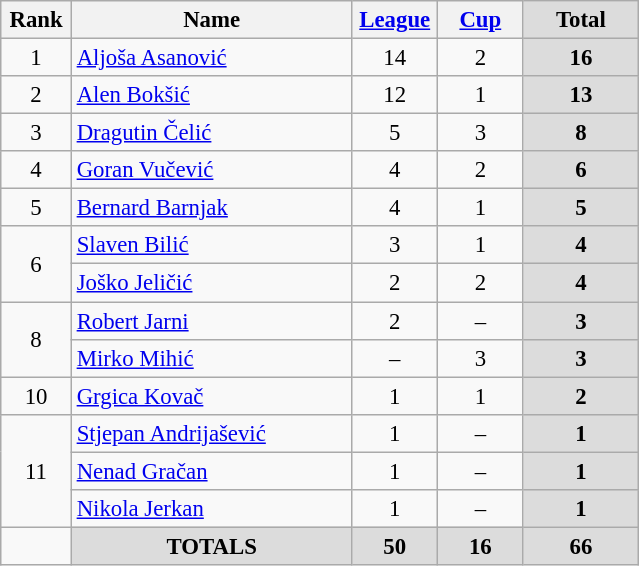<table class="wikitable" style="font-size: 95%; text-align: center;">
<tr>
<th width=40>Rank</th>
<th width=180>Name</th>
<th width=50><a href='#'>League</a></th>
<th width=50><a href='#'>Cup</a></th>
<th width=70 style="background: #DCDCDC">Total</th>
</tr>
<tr>
<td rowspan=1>1</td>
<td style="text-align:left;"> <a href='#'>Aljoša Asanović</a></td>
<td>14</td>
<td>2</td>
<th style="background: #DCDCDC">16</th>
</tr>
<tr>
<td rowspan=1>2</td>
<td style="text-align:left;"> <a href='#'>Alen Bokšić</a></td>
<td>12</td>
<td>1</td>
<th style="background: #DCDCDC">13</th>
</tr>
<tr>
<td rowspan=1>3</td>
<td style="text-align:left;"> <a href='#'>Dragutin Čelić</a></td>
<td>5</td>
<td>3</td>
<th style="background: #DCDCDC">8</th>
</tr>
<tr>
<td rowspan=1>4</td>
<td style="text-align:left;"> <a href='#'>Goran Vučević</a></td>
<td>4</td>
<td>2</td>
<th style="background: #DCDCDC">6</th>
</tr>
<tr>
<td rowspan=1>5</td>
<td style="text-align:left;"> <a href='#'>Bernard Barnjak</a></td>
<td>4</td>
<td>1</td>
<th style="background: #DCDCDC">5</th>
</tr>
<tr>
<td rowspan=2>6</td>
<td style="text-align:left;"> <a href='#'>Slaven Bilić</a></td>
<td>3</td>
<td>1</td>
<th style="background: #DCDCDC">4</th>
</tr>
<tr>
<td style="text-align:left;"> <a href='#'>Joško Jeličić</a></td>
<td>2</td>
<td>2</td>
<th style="background: #DCDCDC">4</th>
</tr>
<tr>
<td rowspan=2>8</td>
<td style="text-align:left;"> <a href='#'>Robert Jarni</a></td>
<td>2</td>
<td>–</td>
<th style="background: #DCDCDC">3</th>
</tr>
<tr>
<td style="text-align:left;"> <a href='#'>Mirko Mihić</a></td>
<td>–</td>
<td>3</td>
<th style="background: #DCDCDC">3</th>
</tr>
<tr>
<td rowspan=1>10</td>
<td style="text-align:left;"> <a href='#'>Grgica Kovač</a></td>
<td>1</td>
<td>1</td>
<th style="background: #DCDCDC">2</th>
</tr>
<tr>
<td rowspan=3>11</td>
<td style="text-align:left;"> <a href='#'>Stjepan Andrijašević</a></td>
<td>1</td>
<td>–</td>
<th style="background: #DCDCDC">1</th>
</tr>
<tr>
<td style="text-align:left;"> <a href='#'>Nenad Gračan</a></td>
<td>1</td>
<td>–</td>
<th style="background: #DCDCDC">1</th>
</tr>
<tr>
<td style="text-align:left;"> <a href='#'>Nikola Jerkan</a></td>
<td>1</td>
<td>–</td>
<th style="background: #DCDCDC">1</th>
</tr>
<tr>
<td></td>
<th style="background: #DCDCDC">TOTALS</th>
<th style="background: #DCDCDC">50</th>
<th style="background: #DCDCDC">16</th>
<th style="background: #DCDCDC">66</th>
</tr>
</table>
